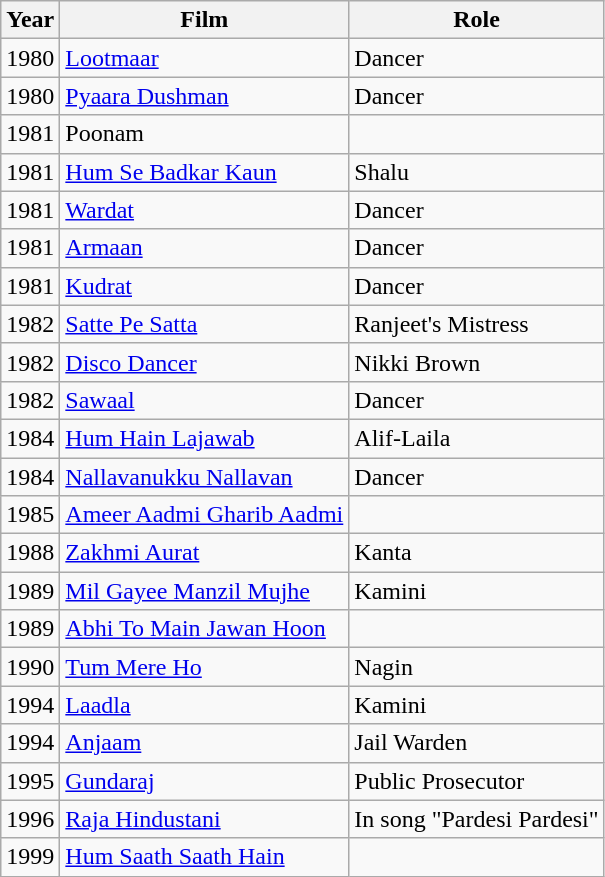<table class="wikitable">
<tr>
<th>Year</th>
<th>Film</th>
<th>Role</th>
</tr>
<tr>
<td>1980</td>
<td><a href='#'>Lootmaar</a></td>
<td>Dancer</td>
</tr>
<tr>
<td>1980</td>
<td><a href='#'>Pyaara Dushman</a></td>
<td>Dancer</td>
</tr>
<tr>
<td>1981</td>
<td>Poonam</td>
<td></td>
</tr>
<tr>
<td>1981</td>
<td><a href='#'>Hum Se Badkar Kaun</a></td>
<td>Shalu</td>
</tr>
<tr>
<td>1981</td>
<td><a href='#'>Wardat</a></td>
<td>Dancer</td>
</tr>
<tr>
<td>1981</td>
<td><a href='#'>Armaan</a></td>
<td>Dancer</td>
</tr>
<tr>
<td>1981</td>
<td><a href='#'>Kudrat</a></td>
<td>Dancer</td>
</tr>
<tr>
<td>1982</td>
<td><a href='#'>Satte Pe Satta</a></td>
<td>Ranjeet's Mistress</td>
</tr>
<tr>
<td>1982</td>
<td><a href='#'>Disco Dancer</a></td>
<td>Nikki Brown</td>
</tr>
<tr>
<td>1982</td>
<td><a href='#'>Sawaal</a></td>
<td>Dancer</td>
</tr>
<tr>
<td>1984</td>
<td><a href='#'>Hum Hain Lajawab</a></td>
<td>Alif-Laila</td>
</tr>
<tr>
<td>1984</td>
<td><a href='#'>Nallavanukku Nallavan</a></td>
<td>Dancer</td>
</tr>
<tr>
<td>1985</td>
<td><a href='#'>Ameer Aadmi Gharib Aadmi</a></td>
<td></td>
</tr>
<tr>
<td>1988</td>
<td><a href='#'>Zakhmi Aurat</a></td>
<td>Kanta</td>
</tr>
<tr>
<td>1989</td>
<td><a href='#'>Mil Gayee Manzil Mujhe</a></td>
<td>Kamini</td>
</tr>
<tr>
<td>1989</td>
<td><a href='#'>Abhi To Main Jawan Hoon</a></td>
<td></td>
</tr>
<tr>
<td>1990</td>
<td><a href='#'>Tum Mere Ho</a></td>
<td>Nagin</td>
</tr>
<tr>
<td>1994</td>
<td><a href='#'>Laadla</a></td>
<td>Kamini</td>
</tr>
<tr>
<td>1994</td>
<td><a href='#'>Anjaam</a></td>
<td>Jail Warden</td>
</tr>
<tr>
<td>1995</td>
<td><a href='#'>Gundaraj</a></td>
<td>Public Prosecutor</td>
</tr>
<tr>
<td>1996</td>
<td><a href='#'>Raja Hindustani</a></td>
<td>In song "Pardesi Pardesi"</td>
</tr>
<tr>
<td>1999</td>
<td><a href='#'>Hum Saath Saath Hain</a></td>
<td></td>
</tr>
</table>
